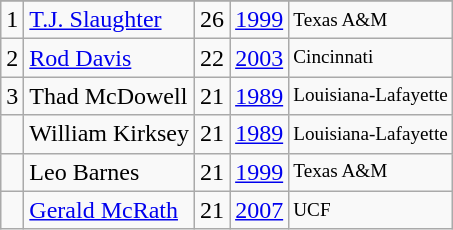<table class="wikitable">
<tr>
</tr>
<tr>
<td>1</td>
<td><a href='#'>T.J. Slaughter</a></td>
<td>26</td>
<td><a href='#'>1999</a></td>
<td style="font-size:80%;">Texas A&M</td>
</tr>
<tr>
<td>2</td>
<td><a href='#'>Rod Davis</a></td>
<td>22</td>
<td><a href='#'>2003</a></td>
<td style="font-size:80%;">Cincinnati</td>
</tr>
<tr>
<td>3</td>
<td>Thad McDowell</td>
<td>21</td>
<td><a href='#'>1989</a></td>
<td style="font-size:80%;">Louisiana-Lafayette</td>
</tr>
<tr>
<td></td>
<td>William Kirksey</td>
<td>21</td>
<td><a href='#'>1989</a></td>
<td style="font-size:80%;">Louisiana-Lafayette</td>
</tr>
<tr>
<td></td>
<td>Leo Barnes</td>
<td>21</td>
<td><a href='#'>1999</a></td>
<td style="font-size:80%;">Texas A&M</td>
</tr>
<tr>
<td></td>
<td><a href='#'>Gerald McRath</a></td>
<td>21</td>
<td><a href='#'>2007</a></td>
<td style="font-size:80%;">UCF</td>
</tr>
</table>
